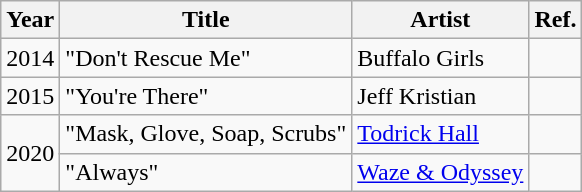<table class="wikitable">
<tr>
<th>Year</th>
<th>Title</th>
<th>Artist</th>
<th>Ref.</th>
</tr>
<tr>
<td>2014</td>
<td>"Don't Rescue Me"</td>
<td>Buffalo Girls</td>
<td></td>
</tr>
<tr>
<td>2015</td>
<td>"You're There"</td>
<td>Jeff Kristian</td>
<td></td>
</tr>
<tr>
<td rowspan=2>2020</td>
<td>"Mask, Glove, Soap, Scrubs"</td>
<td><a href='#'>Todrick Hall</a></td>
<td style="text-align: center;"></td>
</tr>
<tr>
<td>"Always"</td>
<td><a href='#'>Waze & Odyssey</a></td>
<td style="text-align: center;"></td>
</tr>
</table>
